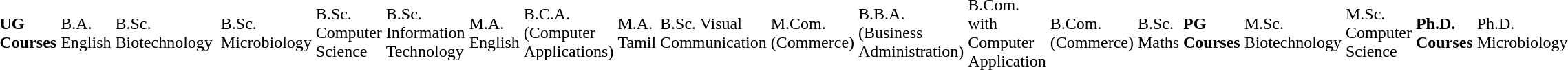<table>
<tr>
<td><strong>UG Courses</strong></td>
<td>B.A. English</td>
<td>B.Sc. Biotechnology</td>
<td></td>
<td>B.Sc. Microbiology</td>
<td>B.Sc. Computer Science</td>
<td>B.Sc. Information Technology</td>
<td>M.A. English</td>
<td>B.C.A. (Computer Applications)</td>
<td>M.A. Tamil</td>
<td>B.Sc. Visual Communication</td>
<td>M.Com. (Commerce)</td>
<td>B.B.A. (Business Administration)</td>
<td>B.Com. with Computer Application</td>
<td>B.Com. (Commerce)</td>
<td>B.Sc. Maths</td>
<td><strong>PG Courses</strong></td>
<td>M.Sc. Biotechnology</td>
<td>M.Sc. Computer Science</td>
<td><strong>Ph.D. Courses</strong></td>
<td>Ph.D. Microbiology</td>
</tr>
</table>
